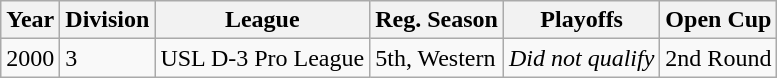<table class="wikitable">
<tr>
<th>Year</th>
<th>Division</th>
<th>League</th>
<th>Reg. Season</th>
<th>Playoffs</th>
<th>Open Cup</th>
</tr>
<tr>
<td>2000</td>
<td>3</td>
<td>USL D-3 Pro League</td>
<td>5th, Western</td>
<td><em>Did not qualify</em></td>
<td>2nd Round</td>
</tr>
</table>
